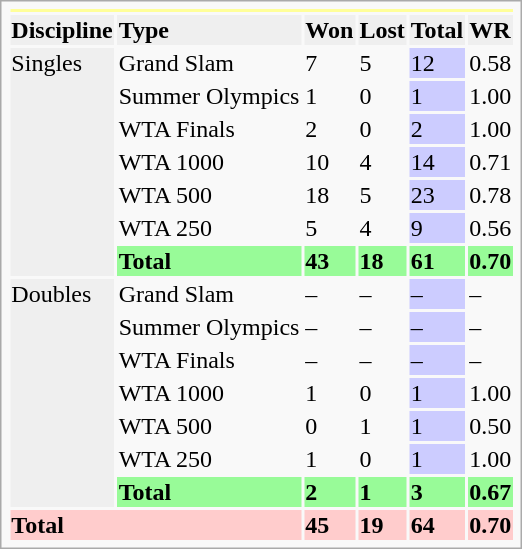<table class="infobox vcard vevent nowrap">
<tr bgcolor=FFFF99>
<th colspan=6></th>
</tr>
<tr style=background:#efefef;font-weight:bold>
<td>Discipline</td>
<td>Type</td>
<td>Won</td>
<td>Lost</td>
<td>Total</td>
<td>WR</td>
</tr>
<tr>
<td rowspan="7"  bgcolor=efefef>Singles</td>
<td>Grand Slam</td>
<td>7</td>
<td>5</td>
<td bgcolor="CCCCFF">12</td>
<td>0.58</td>
</tr>
<tr>
<td>Summer Olympics</td>
<td>1</td>
<td>0</td>
<td bgcolor="CCCCFF">1</td>
<td>1.00</td>
</tr>
<tr>
<td>WTA Finals</td>
<td>2</td>
<td>0</td>
<td bgcolor="CCCCFF">2</td>
<td>1.00</td>
</tr>
<tr>
<td>WTA 1000</td>
<td>10</td>
<td>4</td>
<td bgcolor="CCCCFF">14</td>
<td>0.71</td>
</tr>
<tr>
<td>WTA 500</td>
<td>18</td>
<td>5</td>
<td bgcolor="CCCCFF">23</td>
<td>0.78</td>
</tr>
<tr>
<td>WTA 250</td>
<td>5</td>
<td>4</td>
<td bgcolor="CCCCFF">9</td>
<td>0.56</td>
</tr>
<tr style=background:#98FB98;font-weight:bold>
<td>Total</td>
<td>43</td>
<td>18</td>
<td>61</td>
<td>0.70</td>
</tr>
<tr>
<td rowspan="7" bgcolor=efefef>Doubles</td>
<td>Grand Slam</td>
<td>–</td>
<td>–</td>
<td bgcolor="CCCCFF">–</td>
<td>–</td>
</tr>
<tr>
<td>Summer Olympics</td>
<td>–</td>
<td>–</td>
<td bgcolor="CCCCFF">–</td>
<td>–</td>
</tr>
<tr>
<td>WTA Finals</td>
<td>–</td>
<td>–</td>
<td bgcolor="CCCCFF">–</td>
<td>–</td>
</tr>
<tr>
<td>WTA 1000</td>
<td>1</td>
<td>0</td>
<td bgcolor="CCCCFF">1</td>
<td>1.00</td>
</tr>
<tr>
<td>WTA 500</td>
<td>0</td>
<td>1</td>
<td bgcolor="CCCCFF">1</td>
<td>0.50</td>
</tr>
<tr>
<td>WTA 250</td>
<td>1</td>
<td>0</td>
<td bgcolor="CCCCFF">1</td>
<td>1.00</td>
</tr>
<tr style=background:#98FB98;font-weight:bold>
<td>Total</td>
<td>2</td>
<td>1</td>
<td>3</td>
<td>0.67</td>
</tr>
<tr style=background:#FCC;font-weight:bold>
<td colspan=2>Total</td>
<td>45</td>
<td>19</td>
<td>64</td>
<td>0.70</td>
</tr>
</table>
